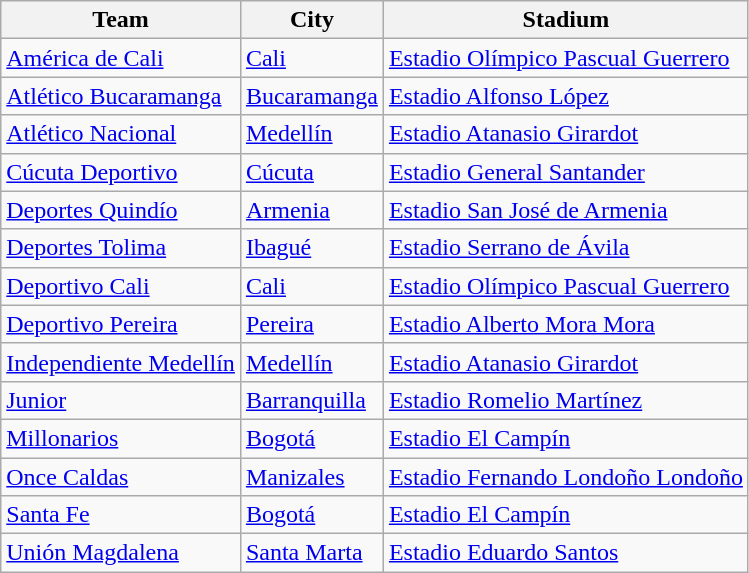<table class="wikitable sortable">
<tr>
<th>Team</th>
<th>City</th>
<th>Stadium</th>
</tr>
<tr>
<td><a href='#'>América de Cali</a></td>
<td><a href='#'>Cali</a></td>
<td><a href='#'>Estadio Olímpico Pascual Guerrero</a></td>
</tr>
<tr>
<td><a href='#'>Atlético Bucaramanga</a></td>
<td><a href='#'>Bucaramanga</a></td>
<td><a href='#'>Estadio Alfonso López</a></td>
</tr>
<tr>
<td><a href='#'>Atlético Nacional</a></td>
<td><a href='#'>Medellín</a></td>
<td><a href='#'>Estadio Atanasio Girardot</a></td>
</tr>
<tr>
<td><a href='#'>Cúcuta Deportivo</a></td>
<td><a href='#'>Cúcuta</a></td>
<td><a href='#'>Estadio General Santander</a></td>
</tr>
<tr>
<td><a href='#'>Deportes Quindío</a></td>
<td><a href='#'>Armenia</a></td>
<td><a href='#'>Estadio San José de Armenia</a></td>
</tr>
<tr>
<td><a href='#'>Deportes Tolima</a></td>
<td><a href='#'>Ibagué</a></td>
<td><a href='#'>Estadio Serrano de Ávila</a></td>
</tr>
<tr>
<td><a href='#'>Deportivo Cali</a></td>
<td><a href='#'>Cali</a></td>
<td><a href='#'>Estadio Olímpico Pascual Guerrero</a></td>
</tr>
<tr>
<td><a href='#'>Deportivo Pereira</a></td>
<td><a href='#'>Pereira</a></td>
<td><a href='#'>Estadio Alberto Mora Mora</a></td>
</tr>
<tr>
<td><a href='#'>Independiente Medellín</a></td>
<td><a href='#'>Medellín</a></td>
<td><a href='#'>Estadio Atanasio Girardot</a></td>
</tr>
<tr>
<td><a href='#'>Junior</a></td>
<td><a href='#'>Barranquilla</a></td>
<td><a href='#'>Estadio Romelio Martínez</a></td>
</tr>
<tr>
<td><a href='#'>Millonarios</a></td>
<td><a href='#'>Bogotá</a></td>
<td><a href='#'>Estadio El Campín</a></td>
</tr>
<tr>
<td><a href='#'>Once Caldas</a></td>
<td><a href='#'>Manizales</a></td>
<td><a href='#'>Estadio Fernando Londoño Londoño</a></td>
</tr>
<tr>
<td><a href='#'>Santa Fe</a></td>
<td><a href='#'>Bogotá</a></td>
<td><a href='#'>Estadio El Campín</a></td>
</tr>
<tr>
<td><a href='#'>Unión Magdalena</a></td>
<td><a href='#'>Santa Marta</a></td>
<td><a href='#'>Estadio Eduardo Santos</a></td>
</tr>
</table>
